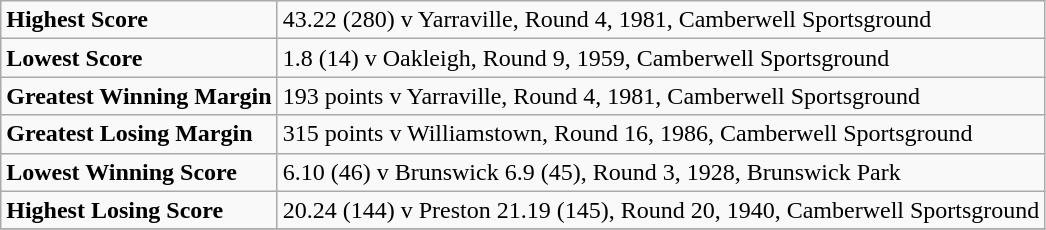<table class="wikitable">
<tr>
<td><strong>Highest Score</strong></td>
<td>43.22 (280) v Yarraville, Round 4, 1981, Camberwell Sportsground</td>
</tr>
<tr>
<td><strong>Lowest Score</strong></td>
<td>1.8 (14) v Oakleigh, Round 9, 1959, Camberwell Sportsground</td>
</tr>
<tr>
<td><strong>Greatest Winning Margin</strong></td>
<td>193 points v Yarraville, Round 4, 1981, Camberwell Sportsground</td>
</tr>
<tr>
<td><strong>Greatest Losing Margin</strong></td>
<td>315 points v Williamstown, Round 16, 1986, Camberwell Sportsground</td>
</tr>
<tr>
<td><strong>Lowest Winning Score</strong></td>
<td>6.10 (46) v Brunswick 6.9 (45), Round 3, 1928, Brunswick Park</td>
</tr>
<tr>
<td><strong>Highest Losing Score</strong></td>
<td>20.24 (144) v Preston 21.19 (145), Round 20, 1940, Camberwell Sportsground</td>
</tr>
<tr>
</tr>
</table>
